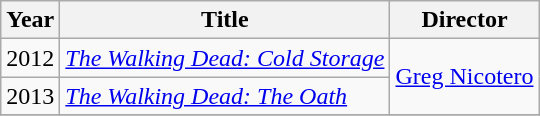<table class="wikitable plainrowheaders">
<tr>
<th>Year</th>
<th>Title</th>
<th>Director</th>
</tr>
<tr>
<td>2012</td>
<td><em><a href='#'>The Walking Dead: Cold Storage</a></em></td>
<td rowspan=2><a href='#'>Greg Nicotero</a></td>
</tr>
<tr>
<td>2013</td>
<td><em><a href='#'>The Walking Dead: The Oath</a></em></td>
</tr>
<tr>
</tr>
</table>
